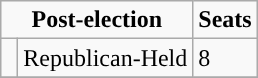<table class= "wikitable">
<tr>
<td colspan= "2" rowspan= "1" align= "center" valign= "top"><strong>Post-election</strong></td>
<td valign= "top"><strong>Seats</strong><br></td>
</tr>
<tr>
<td style="background-color:"> </td>
<td>Republican-Held</td>
<td>8</td>
</tr>
<tr>
</tr>
</table>
